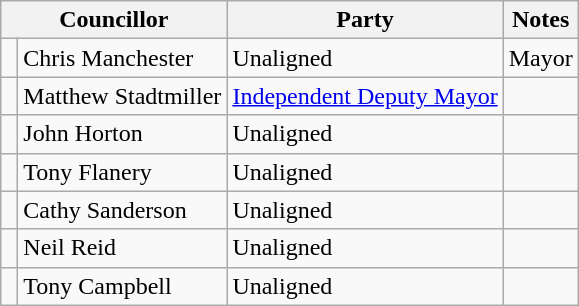<table class="wikitable">
<tr>
<th colspan="2">Councillor</th>
<th>Party</th>
<th>Notes</th>
</tr>
<tr>
<td> </td>
<td>Chris Manchester</td>
<td>Unaligned</td>
<td>Mayor</td>
</tr>
<tr>
<td> </td>
<td>Matthew Stadtmiller</td>
<td><a href='#'>Independent Deputy Mayor</a></td>
<td></td>
</tr>
<tr>
<td> </td>
<td>John Horton</td>
<td>Unaligned</td>
<td></td>
</tr>
<tr>
<td> </td>
<td>Tony Flanery</td>
<td>Unaligned</td>
<td></td>
</tr>
<tr>
<td> </td>
<td>Cathy Sanderson</td>
<td>Unaligned</td>
<td></td>
</tr>
<tr>
<td> </td>
<td>Neil Reid</td>
<td>Unaligned</td>
<td></td>
</tr>
<tr>
<td> </td>
<td>Tony Campbell</td>
<td>Unaligned</td>
<td></td>
</tr>
</table>
